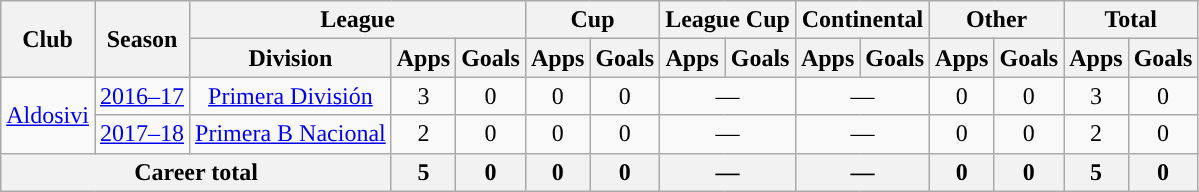<table class="wikitable" style="text-align:center">
<tr>
<th rowspan="2">Club</th>
<th rowspan="2">Season</th>
<th colspan="3">League</th>
<th colspan="2">Cup</th>
<th colspan="2">League Cup</th>
<th colspan="2">Continental</th>
<th colspan="2">Other</th>
<th colspan="2">Total</th>
</tr>
<tr>
<th>Division</th>
<th>Apps</th>
<th>Goals</th>
<th>Apps</th>
<th>Goals</th>
<th>Apps</th>
<th>Goals</th>
<th>Apps</th>
<th>Goals</th>
<th>Apps</th>
<th>Goals</th>
<th>Apps</th>
<th>Goals</th>
</tr>
<tr>
<td rowspan="2"><a href='#'>Aldosivi</a></td>
<td><a href='#'>2016–17</a></td>
<td rowspan="1"><a href='#'>Primera División</a></td>
<td>3</td>
<td>0</td>
<td>0</td>
<td>0</td>
<td colspan="2">—</td>
<td colspan="2">—</td>
<td>0</td>
<td>0</td>
<td>3</td>
<td>0</td>
</tr>
<tr>
<td><a href='#'>2017–18</a></td>
<td rowspan="1"><a href='#'>Primera B Nacional</a></td>
<td>2</td>
<td>0</td>
<td>0</td>
<td>0</td>
<td colspan="2">—</td>
<td colspan="2">—</td>
<td>0</td>
<td>0</td>
<td>2</td>
<td>0</td>
</tr>
<tr>
<th colspan="3">Career total</th>
<th>5</th>
<th>0</th>
<th>0</th>
<th>0</th>
<th colspan="2">—</th>
<th colspan="2">—</th>
<th>0</th>
<th>0</th>
<th>5</th>
<th>0</th>
</tr>
</table>
